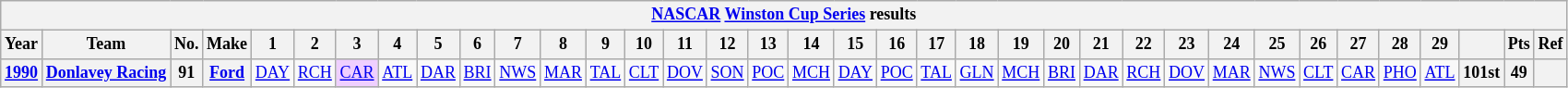<table class="wikitable" style="text-align:center; font-size:75%">
<tr>
<th colspan=45><a href='#'>NASCAR</a> <a href='#'>Winston Cup Series</a> results</th>
</tr>
<tr>
<th>Year</th>
<th>Team</th>
<th>No.</th>
<th>Make</th>
<th>1</th>
<th>2</th>
<th>3</th>
<th>4</th>
<th>5</th>
<th>6</th>
<th>7</th>
<th>8</th>
<th>9</th>
<th>10</th>
<th>11</th>
<th>12</th>
<th>13</th>
<th>14</th>
<th>15</th>
<th>16</th>
<th>17</th>
<th>18</th>
<th>19</th>
<th>20</th>
<th>21</th>
<th>22</th>
<th>23</th>
<th>24</th>
<th>25</th>
<th>26</th>
<th>27</th>
<th>28</th>
<th>29</th>
<th></th>
<th>Pts</th>
<th>Ref</th>
</tr>
<tr>
<th><a href='#'>1990</a></th>
<th><a href='#'>Donlavey Racing</a></th>
<th>91</th>
<th><a href='#'>Ford</a></th>
<td><a href='#'>DAY</a></td>
<td><a href='#'>RCH</a></td>
<td style="background:#EFCFFF;"><a href='#'>CAR</a><br></td>
<td><a href='#'>ATL</a></td>
<td><a href='#'>DAR</a></td>
<td><a href='#'>BRI</a></td>
<td><a href='#'>NWS</a></td>
<td><a href='#'>MAR</a></td>
<td><a href='#'>TAL</a></td>
<td><a href='#'>CLT</a></td>
<td><a href='#'>DOV</a></td>
<td><a href='#'>SON</a></td>
<td><a href='#'>POC</a></td>
<td><a href='#'>MCH</a></td>
<td><a href='#'>DAY</a></td>
<td><a href='#'>POC</a></td>
<td><a href='#'>TAL</a></td>
<td><a href='#'>GLN</a></td>
<td><a href='#'>MCH</a></td>
<td><a href='#'>BRI</a></td>
<td><a href='#'>DAR</a></td>
<td><a href='#'>RCH</a></td>
<td><a href='#'>DOV</a></td>
<td><a href='#'>MAR</a></td>
<td><a href='#'>NWS</a></td>
<td><a href='#'>CLT</a></td>
<td><a href='#'>CAR</a></td>
<td><a href='#'>PHO</a></td>
<td><a href='#'>ATL</a></td>
<th>101st</th>
<th>49</th>
<th></th>
</tr>
</table>
